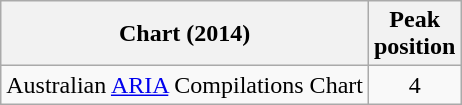<table class="wikitable">
<tr>
<th align="left">Chart (2014)</th>
<th align="left">Peak<br>position</th>
</tr>
<tr>
<td align="left">Australian <a href='#'>ARIA</a> Compilations Chart</td>
<td style="text-align:center;">4</td>
</tr>
</table>
